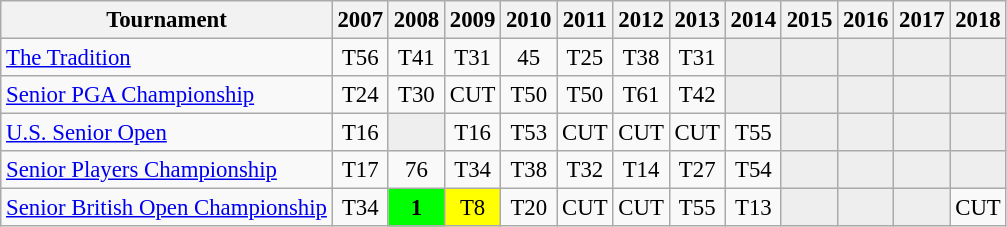<table class="wikitable" style="font-size:95%;text-align:center;">
<tr>
<th>Tournament</th>
<th>2007</th>
<th>2008</th>
<th>2009</th>
<th>2010</th>
<th>2011</th>
<th>2012</th>
<th>2013</th>
<th>2014</th>
<th>2015</th>
<th>2016</th>
<th>2017</th>
<th>2018</th>
</tr>
<tr>
<td align=left><a href='#'>The Tradition</a></td>
<td>T56</td>
<td>T41</td>
<td>T31</td>
<td>45</td>
<td>T25</td>
<td>T38</td>
<td>T31</td>
<td style="background:#eeeeee;"></td>
<td style="background:#eeeeee;"></td>
<td style="background:#eeeeee;"></td>
<td style="background:#eeeeee;"></td>
<td style="background:#eeeeee;"></td>
</tr>
<tr>
<td align=left><a href='#'>Senior PGA Championship</a></td>
<td>T24</td>
<td>T30</td>
<td>CUT</td>
<td>T50</td>
<td>T50</td>
<td>T61</td>
<td>T42</td>
<td style="background:#eeeeee;"></td>
<td style="background:#eeeeee;"></td>
<td style="background:#eeeeee;"></td>
<td style="background:#eeeeee;"></td>
<td style="background:#eeeeee;"></td>
</tr>
<tr>
<td align=left><a href='#'>U.S. Senior Open</a></td>
<td>T16</td>
<td style="background:#eeeeee;"></td>
<td>T16</td>
<td>T53</td>
<td>CUT</td>
<td>CUT</td>
<td>CUT</td>
<td>T55</td>
<td style="background:#eeeeee;"></td>
<td style="background:#eeeeee;"></td>
<td style="background:#eeeeee;"></td>
<td style="background:#eeeeee;"></td>
</tr>
<tr>
<td align=left><a href='#'>Senior Players Championship</a></td>
<td>T17</td>
<td>76</td>
<td>T34</td>
<td>T38</td>
<td>T32</td>
<td>T14</td>
<td>T27</td>
<td>T54</td>
<td style="background:#eeeeee;"></td>
<td style="background:#eeeeee;"></td>
<td style="background:#eeeeee;"></td>
<td style="background:#eeeeee;"></td>
</tr>
<tr>
<td align=left><a href='#'>Senior British Open Championship</a></td>
<td>T34</td>
<td style="background:lime;"><strong>1</strong></td>
<td style="background:yellow;">T8</td>
<td>T20</td>
<td>CUT</td>
<td>CUT</td>
<td>T55</td>
<td>T13</td>
<td style="background:#eeeeee;"></td>
<td style="background:#eeeeee;"></td>
<td style="background:#eeeeee;"></td>
<td>CUT</td>
</tr>
</table>
